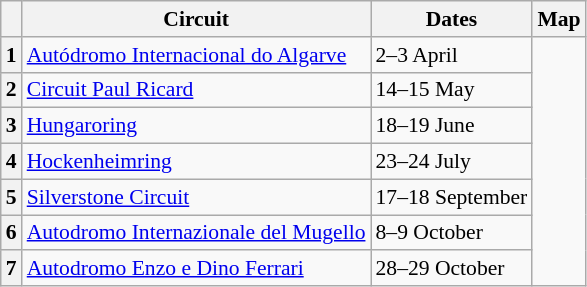<table class="wikitable" style="font-size:90%;">
<tr>
<th></th>
<th>Circuit</th>
<th>Dates</th>
<th>Map</th>
</tr>
<tr>
<th>1</th>
<td> <a href='#'>Autódromo Internacional do Algarve</a></td>
<td>2–3 April</td>
<td rowspan=7></td>
</tr>
<tr>
<th>2</th>
<td> <a href='#'>Circuit Paul Ricard</a></td>
<td>14–15 May</td>
</tr>
<tr>
<th>3</th>
<td> <a href='#'>Hungaroring</a></td>
<td>18–19 June</td>
</tr>
<tr>
<th>4</th>
<td> <a href='#'>Hockenheimring</a></td>
<td>23–24 July</td>
</tr>
<tr>
<th>5</th>
<td> <a href='#'>Silverstone Circuit</a></td>
<td>17–18 September</td>
</tr>
<tr>
<th>6</th>
<td> <a href='#'>Autodromo Internazionale del Mugello</a></td>
<td>8–9 October</td>
</tr>
<tr>
<th>7</th>
<td> <a href='#'>Autodromo Enzo e Dino Ferrari</a></td>
<td>28–29 October</td>
</tr>
</table>
